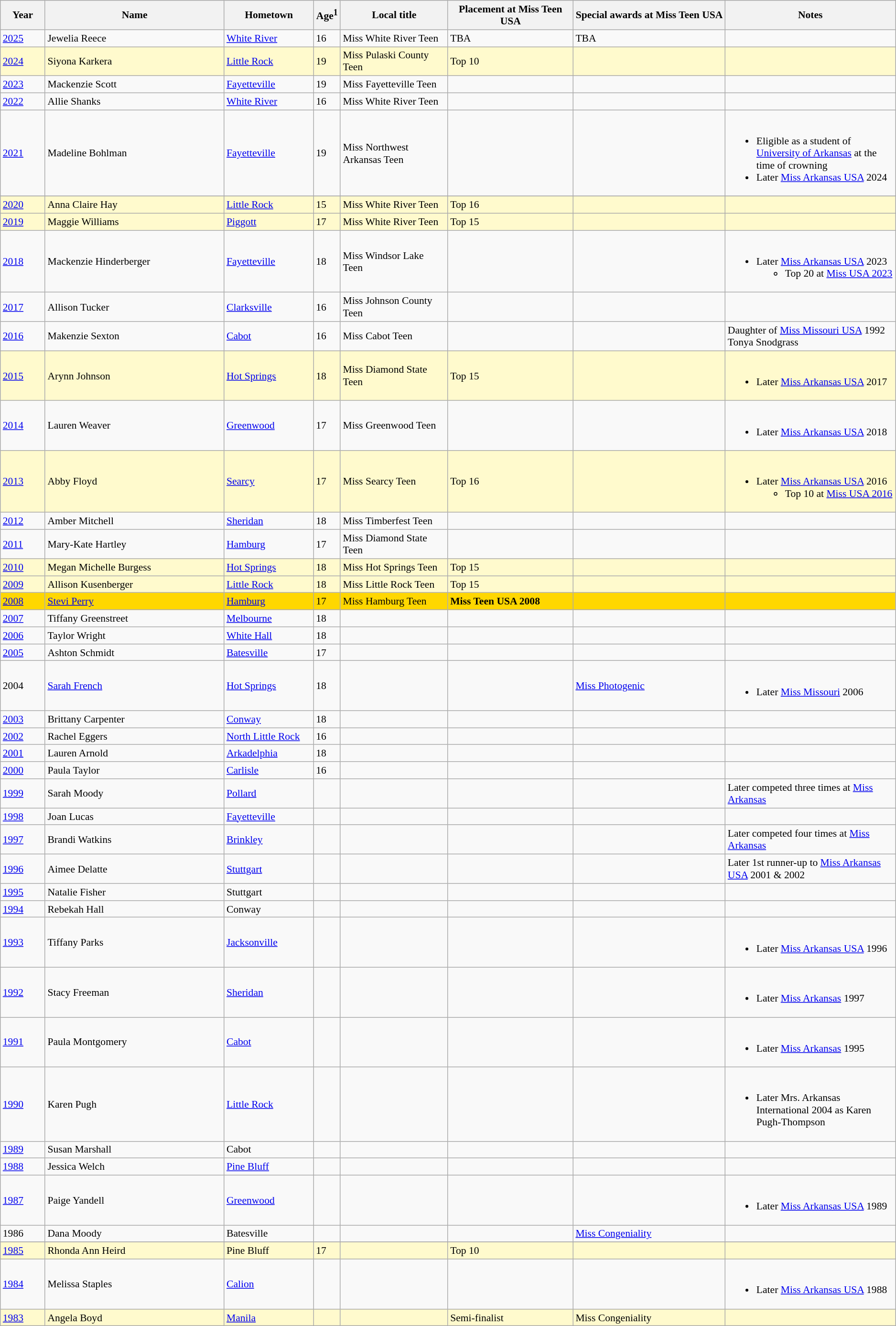<table class="wikitable"style="font-size:90%;">
<tr bgcolor="#efefef">
<th width=5%>Year</th>
<th width=20%>Name</th>
<th width=10%>Hometown</th>
<th width=3%>Age<sup>1</sup></th>
<th width=12%>Local title</th>
<th width=14%>Placement at Miss Teen USA</th>
<th width=17%>Special awards at Miss Teen USA</th>
<th width=31%>Notes</th>
</tr>
<tr>
<td><a href='#'>2025</a></td>
<td>Jewelia Reece</td>
<td><a href='#'>White River</a></td>
<td>16</td>
<td>Miss White River Teen</td>
<td>TBA</td>
<td>TBA</td>
<td></td>
</tr>
<tr style="background-color:#FFFACD;">
<td><a href='#'>2024</a></td>
<td>Siyona Karkera</td>
<td><a href='#'>Little Rock</a></td>
<td>19</td>
<td>Miss Pulaski County Teen</td>
<td>Top 10</td>
<td></td>
<td></td>
</tr>
<tr>
<td><a href='#'>2023</a></td>
<td>Mackenzie Scott</td>
<td><a href='#'>Fayetteville</a></td>
<td>19</td>
<td>Miss Fayetteville Teen</td>
<td></td>
<td></td>
<td></td>
</tr>
<tr>
<td><a href='#'>2022</a></td>
<td>Allie Shanks</td>
<td><a href='#'>White River</a></td>
<td>16</td>
<td>Miss White River Teen</td>
<td></td>
<td></td>
<td></td>
</tr>
<tr>
<td><a href='#'>2021</a></td>
<td>Madeline Bohlman</td>
<td><a href='#'>Fayetteville</a></td>
<td>19</td>
<td>Miss Northwest Arkansas Teen</td>
<td></td>
<td></td>
<td><br><ul><li>Eligible as a student of <a href='#'>University of Arkansas</a> at the time of crowning</li><li>Later <a href='#'>Miss Arkansas USA</a> 2024</li></ul></td>
</tr>
<tr>
</tr>
<tr style="background-color:#FFFACD;">
<td><a href='#'>2020</a></td>
<td>Anna Claire Hay</td>
<td><a href='#'>Little Rock</a></td>
<td>15</td>
<td>Miss White River Teen</td>
<td>Top 16</td>
<td></td>
<td></td>
</tr>
<tr style="background-color:#FFFACD;">
<td><a href='#'>2019</a></td>
<td>Maggie Williams</td>
<td><a href='#'>Piggott</a></td>
<td>17</td>
<td>Miss White River Teen</td>
<td>Top 15</td>
<td></td>
<td></td>
</tr>
<tr>
<td><a href='#'>2018</a></td>
<td>Mackenzie Hinderberger</td>
<td><a href='#'>Fayetteville</a></td>
<td>18</td>
<td>Miss Windsor Lake Teen</td>
<td></td>
<td></td>
<td><br><ul><li>Later <a href='#'>Miss Arkansas USA</a> 2023<ul><li>Top 20 at <a href='#'>Miss USA 2023</a></li></ul></li></ul></td>
</tr>
<tr>
<td><a href='#'>2017</a></td>
<td>Allison Tucker</td>
<td><a href='#'>Clarksville</a></td>
<td>16</td>
<td>Miss Johnson County Teen</td>
<td></td>
<td></td>
<td></td>
</tr>
<tr>
<td><a href='#'>2016</a></td>
<td>Makenzie Sexton</td>
<td><a href='#'>Cabot</a></td>
<td>16</td>
<td>Miss Cabot Teen</td>
<td></td>
<td></td>
<td>Daughter of <a href='#'>Miss Missouri USA</a> 1992 Tonya Snodgrass</td>
</tr>
<tr style="background-color:#FFFACD;">
<td><a href='#'>2015</a></td>
<td>Arynn Johnson</td>
<td><a href='#'>Hot Springs</a></td>
<td>18</td>
<td>Miss Diamond State Teen</td>
<td>Top 15</td>
<td></td>
<td><br><ul><li>Later <a href='#'>Miss Arkansas USA</a> 2017</li></ul></td>
</tr>
<tr>
<td><a href='#'>2014</a></td>
<td>Lauren Weaver</td>
<td><a href='#'>Greenwood</a></td>
<td>17</td>
<td>Miss Greenwood Teen</td>
<td></td>
<td></td>
<td><br><ul><li>Later <a href='#'>Miss Arkansas USA</a> 2018</li></ul></td>
</tr>
<tr style="background-color:#FFFACD;">
<td><a href='#'>2013</a></td>
<td>Abby Floyd</td>
<td><a href='#'>Searcy</a></td>
<td>17</td>
<td>Miss Searcy Teen</td>
<td>Top 16</td>
<td></td>
<td><br><ul><li>Later <a href='#'>Miss Arkansas USA</a> 2016<ul><li>Top 10 at <a href='#'>Miss USA 2016</a></li></ul></li></ul></td>
</tr>
<tr>
<td><a href='#'>2012</a></td>
<td>Amber Mitchell</td>
<td><a href='#'>Sheridan</a></td>
<td>18</td>
<td>Miss Timberfest Teen</td>
<td></td>
<td></td>
<td></td>
</tr>
<tr>
<td><a href='#'>2011</a></td>
<td>Mary-Kate Hartley</td>
<td><a href='#'>Hamburg</a></td>
<td>17</td>
<td>Miss Diamond State Teen</td>
<td></td>
<td></td>
<td></td>
</tr>
<tr style="background-color:#FFFACD;">
<td><a href='#'>2010</a></td>
<td>Megan Michelle Burgess</td>
<td><a href='#'>Hot Springs</a></td>
<td>18</td>
<td>Miss Hot Springs Teen</td>
<td>Top 15</td>
<td></td>
<td></td>
</tr>
<tr style="background-color:#FFFACD;">
<td><a href='#'>2009</a></td>
<td>Allison Kusenberger</td>
<td><a href='#'>Little Rock</a></td>
<td>18</td>
<td>Miss Little Rock Teen</td>
<td>Top 15</td>
<td></td>
<td></td>
</tr>
<tr style="background-color:GOLD;">
<td><a href='#'>2008</a></td>
<td><a href='#'>Stevi Perry</a></td>
<td><a href='#'>Hamburg</a></td>
<td>17</td>
<td>Miss Hamburg Teen</td>
<td><strong>Miss Teen USA 2008</strong></td>
<td></td>
<td></td>
</tr>
<tr>
<td><a href='#'>2007</a></td>
<td>Tiffany Greenstreet</td>
<td><a href='#'>Melbourne</a></td>
<td>18</td>
<td></td>
<td></td>
<td></td>
<td></td>
</tr>
<tr>
<td><a href='#'>2006</a></td>
<td>Taylor Wright</td>
<td><a href='#'>White Hall</a></td>
<td>18</td>
<td></td>
<td></td>
<td></td>
<td></td>
</tr>
<tr>
<td><a href='#'>2005</a></td>
<td>Ashton Schmidt</td>
<td><a href='#'>Batesville</a></td>
<td>17</td>
<td></td>
<td></td>
<td></td>
<td></td>
</tr>
<tr>
<td>2004</td>
<td><a href='#'>Sarah French</a></td>
<td><a href='#'>Hot Springs</a></td>
<td>18</td>
<td></td>
<td></td>
<td><a href='#'>Miss Photogenic</a></td>
<td><br><ul><li>Later <a href='#'>Miss Missouri</a> 2006</li></ul></td>
</tr>
<tr>
<td><a href='#'>2003</a></td>
<td>Brittany Carpenter</td>
<td><a href='#'>Conway</a></td>
<td>18</td>
<td></td>
<td></td>
<td></td>
<td></td>
</tr>
<tr>
<td><a href='#'>2002</a></td>
<td>Rachel Eggers</td>
<td><a href='#'>North Little Rock</a></td>
<td>16</td>
<td></td>
<td></td>
<td></td>
<td></td>
</tr>
<tr>
<td><a href='#'>2001</a></td>
<td>Lauren Arnold</td>
<td><a href='#'>Arkadelphia</a></td>
<td>18</td>
<td></td>
<td></td>
<td></td>
<td></td>
</tr>
<tr>
<td><a href='#'>2000</a></td>
<td>Paula Taylor</td>
<td><a href='#'>Carlisle</a></td>
<td>16</td>
<td></td>
<td></td>
<td></td>
<td></td>
</tr>
<tr>
<td><a href='#'>1999</a></td>
<td>Sarah Moody</td>
<td><a href='#'>Pollard</a></td>
<td></td>
<td></td>
<td></td>
<td></td>
<td>Later competed three times at <a href='#'>Miss Arkansas</a></td>
</tr>
<tr>
<td><a href='#'>1998</a></td>
<td>Joan Lucas</td>
<td><a href='#'>Fayetteville</a></td>
<td></td>
<td></td>
<td></td>
<td></td>
<td></td>
</tr>
<tr>
<td><a href='#'>1997</a></td>
<td>Brandi Watkins</td>
<td><a href='#'>Brinkley</a></td>
<td></td>
<td></td>
<td></td>
<td></td>
<td>Later competed four times at <a href='#'>Miss Arkansas</a></td>
</tr>
<tr>
<td><a href='#'>1996</a></td>
<td>Aimee Delatte</td>
<td><a href='#'>Stuttgart</a></td>
<td></td>
<td></td>
<td></td>
<td></td>
<td>Later 1st runner-up to <a href='#'>Miss Arkansas USA</a> 2001 & 2002</td>
</tr>
<tr>
<td><a href='#'>1995</a></td>
<td>Natalie Fisher</td>
<td>Stuttgart</td>
<td></td>
<td></td>
<td></td>
<td></td>
<td></td>
</tr>
<tr>
<td><a href='#'>1994</a></td>
<td>Rebekah Hall</td>
<td>Conway</td>
<td></td>
<td></td>
<td></td>
<td></td>
<td></td>
</tr>
<tr>
<td><a href='#'>1993</a></td>
<td>Tiffany Parks</td>
<td><a href='#'>Jacksonville</a></td>
<td></td>
<td></td>
<td></td>
<td></td>
<td><br><ul><li>Later <a href='#'>Miss Arkansas USA</a> 1996</li></ul></td>
</tr>
<tr>
<td><a href='#'>1992</a></td>
<td>Stacy Freeman</td>
<td><a href='#'>Sheridan</a></td>
<td></td>
<td></td>
<td></td>
<td></td>
<td><br><ul><li>Later <a href='#'>Miss Arkansas</a> 1997</li></ul></td>
</tr>
<tr>
<td><a href='#'>1991</a></td>
<td>Paula Montgomery</td>
<td><a href='#'>Cabot</a></td>
<td></td>
<td></td>
<td></td>
<td></td>
<td><br><ul><li>Later <a href='#'>Miss Arkansas</a> 1995</li></ul></td>
</tr>
<tr>
<td><a href='#'>1990</a></td>
<td>Karen Pugh</td>
<td><a href='#'>Little Rock</a></td>
<td></td>
<td></td>
<td></td>
<td></td>
<td><br><ul><li>Later Mrs. Arkansas International 2004 as Karen Pugh-Thompson</li></ul></td>
</tr>
<tr>
<td><a href='#'>1989</a></td>
<td>Susan Marshall</td>
<td>Cabot</td>
<td></td>
<td></td>
<td></td>
<td></td>
<td></td>
</tr>
<tr>
<td><a href='#'>1988</a></td>
<td>Jessica Welch</td>
<td><a href='#'>Pine Bluff</a></td>
<td></td>
<td></td>
<td></td>
<td></td>
<td></td>
</tr>
<tr>
<td><a href='#'>1987</a></td>
<td>Paige Yandell</td>
<td><a href='#'>Greenwood</a></td>
<td></td>
<td></td>
<td></td>
<td></td>
<td><br><ul><li>Later <a href='#'>Miss Arkansas USA</a> 1989</li></ul></td>
</tr>
<tr>
<td>1986</td>
<td>Dana Moody</td>
<td>Batesville</td>
<td></td>
<td></td>
<td></td>
<td><a href='#'>Miss Congeniality</a></td>
<td></td>
</tr>
<tr>
</tr>
<tr style="background-color:#FFFACD;">
<td><a href='#'>1985</a></td>
<td>Rhonda Ann Heird</td>
<td>Pine Bluff</td>
<td>17</td>
<td></td>
<td Semi-finalist>Top 10</td>
<td></td>
<td></td>
</tr>
<tr>
<td><a href='#'>1984</a></td>
<td>Melissa Staples</td>
<td><a href='#'>Calion</a></td>
<td></td>
<td></td>
<td></td>
<td></td>
<td><br><ul><li>Later <a href='#'>Miss Arkansas USA</a> 1988</li></ul></td>
</tr>
<tr style="background-color:#FFFACD;">
<td><a href='#'>1983</a></td>
<td>Angela Boyd</td>
<td><a href='#'>Manila</a></td>
<td></td>
<td></td>
<td>Semi-finalist</td>
<td>Miss Congeniality</td>
<td></td>
</tr>
</table>
